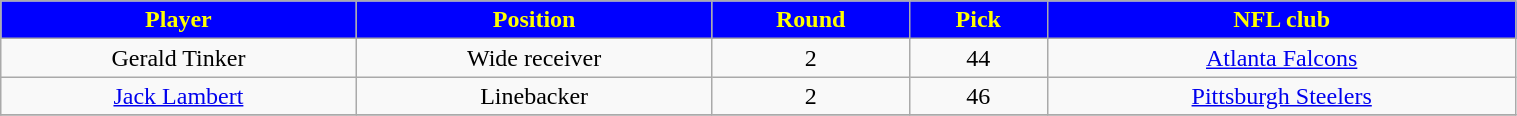<table class="wikitable" width="80%">
<tr align="center"  style="background:blue;color:yellow;">
<td><strong>Player</strong></td>
<td><strong>Position</strong></td>
<td><strong>Round</strong></td>
<td><strong>Pick</strong></td>
<td><strong>NFL club</strong></td>
</tr>
<tr align="center" bgcolor="">
<td>Gerald Tinker</td>
<td>Wide receiver</td>
<td>2</td>
<td>44</td>
<td><a href='#'>Atlanta Falcons</a></td>
</tr>
<tr align="center" bgcolor="">
<td><a href='#'>Jack Lambert</a></td>
<td>Linebacker</td>
<td>2</td>
<td>46</td>
<td><a href='#'>Pittsburgh Steelers</a></td>
</tr>
<tr align="center" bgcolor="">
</tr>
</table>
